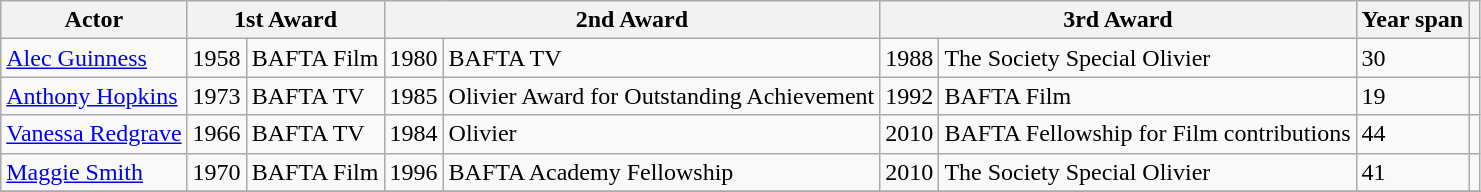<table class="wikitable sortable plainrowheaders">
<tr>
<th scope="col" style="text-align:center;">Actor</th>
<th scope="col" colspan="2" style="text-align:center;">1st Award</th>
<th scope="col" colspan="2" style="text-align:center;">2nd Award</th>
<th scope="col" colspan="2" style="text-align:center;">3rd Award</th>
<th>Year span</th>
<th><small></small></th>
</tr>
<tr>
<td><a href='#'>Alec Guinness</a></td>
<td>1958</td>
<td>BAFTA Film</td>
<td>1980</td>
<td>BAFTA TV</td>
<td>1988</td>
<td>The Society Special Olivier</td>
<td>30</td>
<td align=center></td>
</tr>
<tr>
<td><a href='#'>Anthony Hopkins</a></td>
<td>1973</td>
<td>BAFTA TV</td>
<td>1985</td>
<td>Olivier Award for Outstanding Achievement</td>
<td>1992</td>
<td>BAFTA Film</td>
<td>19</td>
<td align=center></td>
</tr>
<tr>
<td><a href='#'>Vanessa Redgrave</a></td>
<td>1966</td>
<td>BAFTA TV</td>
<td>1984</td>
<td>Olivier</td>
<td>2010</td>
<td>BAFTA Fellowship for Film contributions</td>
<td>44</td>
<td align=center></td>
</tr>
<tr>
<td><a href='#'>Maggie Smith</a></td>
<td>1970</td>
<td>BAFTA Film</td>
<td>1996</td>
<td>BAFTA Academy Fellowship</td>
<td>2010</td>
<td>The Society Special Olivier</td>
<td>41</td>
<td align=center></td>
</tr>
<tr>
</tr>
</table>
